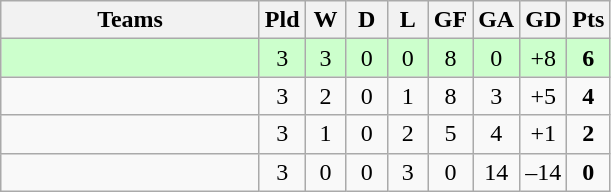<table class="wikitable" style="text-align: center;">
<tr>
<th width=165>Teams</th>
<th width=20>Pld</th>
<th width=20>W</th>
<th width=20>D</th>
<th width=20>L</th>
<th width=20>GF</th>
<th width=20>GA</th>
<th width=20>GD</th>
<th width=20>Pts</th>
</tr>
<tr align=center style="background:#ccffcc;">
<td style="text-align:left;"></td>
<td>3</td>
<td>3</td>
<td>0</td>
<td>0</td>
<td>8</td>
<td>0</td>
<td>+8</td>
<td><strong>6</strong></td>
</tr>
<tr align=center>
<td style="text-align:left;"></td>
<td>3</td>
<td>2</td>
<td>0</td>
<td>1</td>
<td>8</td>
<td>3</td>
<td>+5</td>
<td><strong>4</strong></td>
</tr>
<tr align=center>
<td style="text-align:left;"></td>
<td>3</td>
<td>1</td>
<td>0</td>
<td>2</td>
<td>5</td>
<td>4</td>
<td>+1</td>
<td><strong>2</strong></td>
</tr>
<tr align=center>
<td style="text-align:left;"></td>
<td>3</td>
<td>0</td>
<td>0</td>
<td>3</td>
<td>0</td>
<td>14</td>
<td>–14</td>
<td><strong>0</strong></td>
</tr>
</table>
